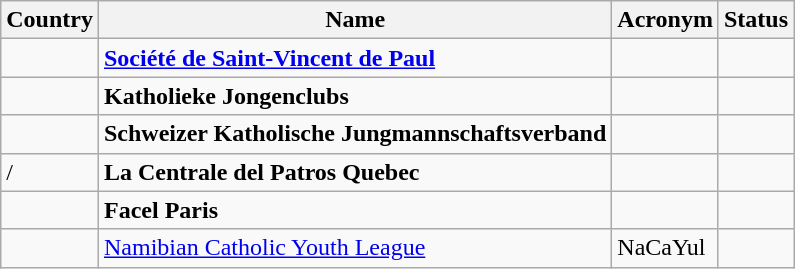<table class="wikitable sortable">
<tr>
<th>Country</th>
<th>Name</th>
<th>Acronym</th>
<th>Status</th>
</tr>
<tr>
<td></td>
<td><strong><a href='#'>Société de Saint-Vincent de Paul</a></strong></td>
<td></td>
<td></td>
</tr>
<tr>
<td></td>
<td><strong>Katholieke Jongenclubs</strong></td>
<td></td>
<td></td>
</tr>
<tr>
<td></td>
<td><strong>Schweizer Katholische Jungmannschaftsverband</strong></td>
<td></td>
<td></td>
</tr>
<tr>
<td> / </td>
<td><strong>La Centrale del Patros Quebec</strong></td>
<td></td>
<td></td>
</tr>
<tr>
<td></td>
<td><strong>Facel Paris</strong></td>
<td></td>
<td></td>
</tr>
<tr>
<td></td>
<td><a href='#'>Namibian Catholic Youth League</a></td>
<td>NaCaYul</td>
<td></td>
</tr>
</table>
